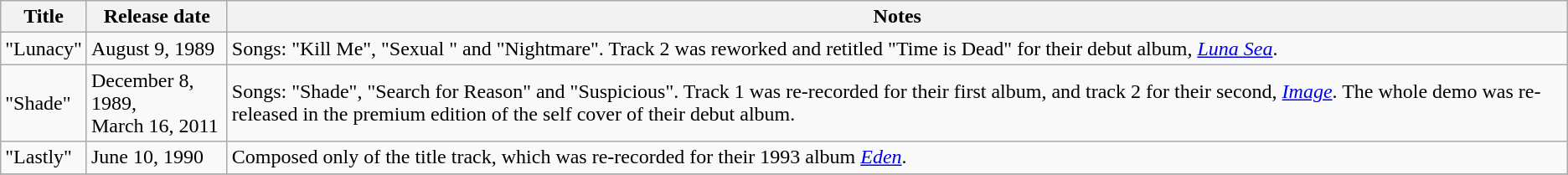<table class="wikitable">
<tr>
<th>Title</th>
<th>Release date</th>
<th>Notes</th>
</tr>
<tr>
<td>"Lunacy"</td>
<td>August 9, 1989</td>
<td>Songs: "Kill Me", "Sexual " and "Nightmare". Track 2 was reworked and retitled "Time is Dead" for their debut album, <em><a href='#'>Luna Sea</a></em>.</td>
</tr>
<tr>
<td>"Shade"</td>
<td>December 8, 1989, <br> March 16, 2011</td>
<td>Songs: "Shade", "Search for Reason" and "Suspicious". Track 1 was re-recorded for their first album, and track 2 for their second, <em><a href='#'>Image</a></em>. The whole demo was re-released in the premium edition of the self cover of their debut album.</td>
</tr>
<tr>
<td>"Lastly"</td>
<td>June 10, 1990</td>
<td>Composed only of the title track, which was re-recorded for their 1993 album <em><a href='#'>Eden</a></em>.</td>
</tr>
<tr>
</tr>
</table>
